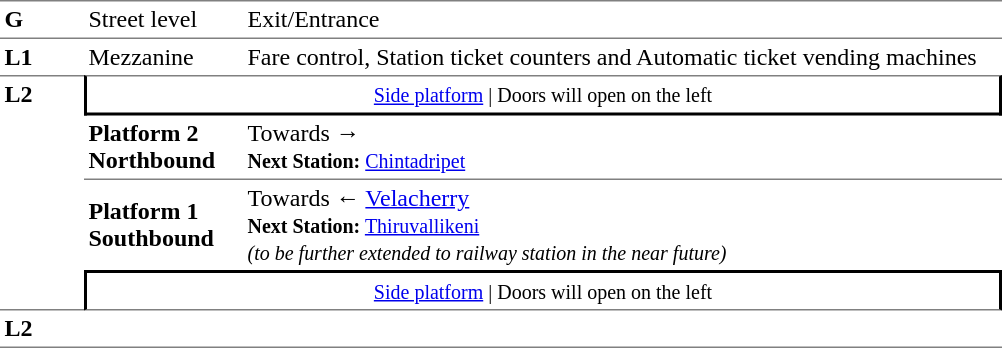<table table border=0 cellspacing=0 cellpadding=3>
<tr>
<td style="border-bottom:solid 1px gray;border-top:solid 1px gray;" width=50 valign=top><strong>G</strong></td>
<td style="border-top:solid 1px gray;border-bottom:solid 1px gray;" width=100 valign=top>Street level</td>
<td style="border-top:solid 1px gray;border-bottom:solid 1px gray;" width=500 valign=top>Exit/Entrance</td>
</tr>
<tr>
<td valign=top><strong>L1</strong></td>
<td valign=top>Mezzanine</td>
<td valign=top>Fare control, Station ticket counters and Automatic ticket vending machines<br></td>
</tr>
<tr>
<td style="border-top:solid 1px gray;border-bottom:solid 1px gray;" width=50 rowspan=4 valign=top><strong>L2</strong></td>
<td style="border-top:solid 1px gray;border-right:solid 2px black;border-left:solid 2px black;border-bottom:solid 2px black;text-align:center;" colspan=2><small><a href='#'>Side platform</a> | Doors will open on the left </small></td>
</tr>
<tr>
<td style="border-bottom:solid 1px gray;" width=100><span><strong>Platform 2</strong><br><strong>Northbound</strong></span></td>
<td style="border-bottom:solid 1px gray;" width=500>Towards → <br><small><strong>Next Station:</strong> <a href='#'>Chintadripet</a></small></td>
</tr>
<tr>
<td><span><strong>Platform 1</strong><br><strong>Southbound</strong></span></td>
<td>Towards ← <a href='#'>Velacherry</a><br><small><strong>Next Station:</strong> <a href='#'>Thiruvallikeni</a><br><em>(to be further extended to <strong></strong> railway station in the near future)</em></small></td>
</tr>
<tr>
<td style="border-top:solid 2px black;border-right:solid 2px black;border-left:solid 2px black;border-bottom:solid 1px gray;" colspan=2  align=center><small><a href='#'>Side platform</a> | Doors will open on the left </small></td>
</tr>
<tr>
<td style="border-bottom:solid 1px gray;" width=50 rowspan=2 valign=top><strong>L2</strong></td>
<td style="border-bottom:solid 1px gray;" width=100></td>
<td style="border-bottom:solid 1px gray;" width=500></td>
</tr>
<tr>
</tr>
</table>
